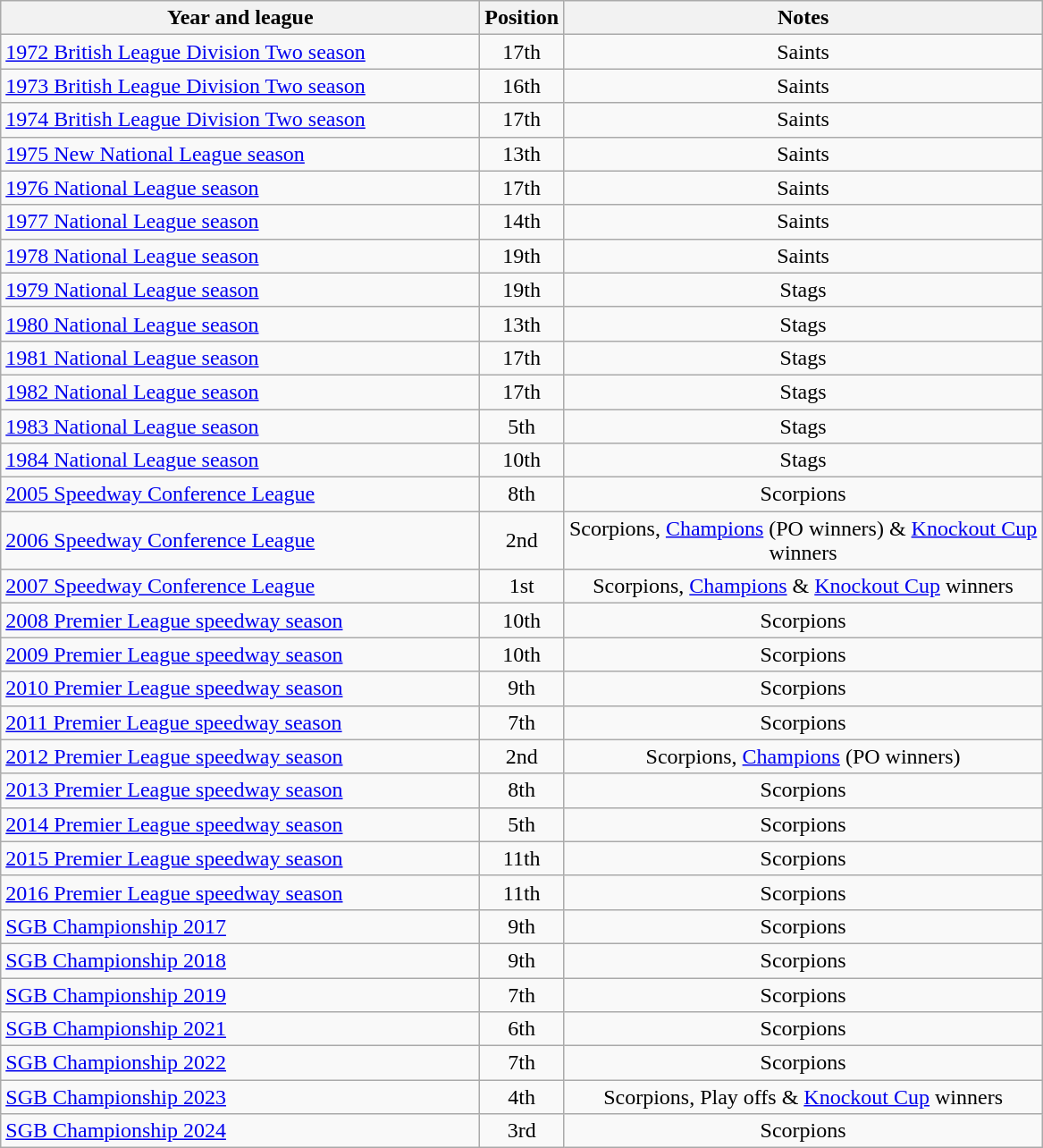<table class="wikitable">
<tr>
<th width=350>Year and league</th>
<th width=50>Position</th>
<th width=350>Notes</th>
</tr>
<tr align=center>
<td align="left"><a href='#'>1972 British League Division Two season</a></td>
<td>17th</td>
<td>Saints</td>
</tr>
<tr align=center>
<td align="left"><a href='#'>1973 British League Division Two season</a></td>
<td>16th</td>
<td>Saints</td>
</tr>
<tr align=center>
<td align="left"><a href='#'>1974 British League Division Two season</a></td>
<td>17th</td>
<td>Saints</td>
</tr>
<tr align=center>
<td align="left"><a href='#'>1975 New National League season</a></td>
<td>13th</td>
<td>Saints</td>
</tr>
<tr align=center>
<td align="left"><a href='#'>1976 National League season</a></td>
<td>17th</td>
<td>Saints</td>
</tr>
<tr align=center>
<td align="left"><a href='#'>1977 National League season</a></td>
<td>14th</td>
<td>Saints</td>
</tr>
<tr align=center>
<td align="left"><a href='#'>1978 National League season</a></td>
<td>19th</td>
<td>Saints</td>
</tr>
<tr align=center>
<td align="left"><a href='#'>1979 National League season</a></td>
<td>19th</td>
<td>Stags</td>
</tr>
<tr align=center>
<td align="left"><a href='#'>1980 National League season</a></td>
<td>13th</td>
<td>Stags</td>
</tr>
<tr align=center>
<td align="left"><a href='#'>1981 National League season</a></td>
<td>17th</td>
<td>Stags</td>
</tr>
<tr align=center>
<td align="left"><a href='#'>1982 National League season</a></td>
<td>17th</td>
<td>Stags</td>
</tr>
<tr align=center>
<td align="left"><a href='#'>1983 National League season</a></td>
<td>5th</td>
<td>Stags</td>
</tr>
<tr align=center>
<td align="left"><a href='#'>1984 National League season</a></td>
<td>10th</td>
<td>Stags</td>
</tr>
<tr align=center>
<td align="left"><a href='#'>2005 Speedway Conference League</a></td>
<td>8th</td>
<td>Scorpions</td>
</tr>
<tr align=center>
<td align="left"><a href='#'>2006 Speedway Conference League</a></td>
<td>2nd</td>
<td>Scorpions, <a href='#'>Champions</a> (PO winners) & <a href='#'>Knockout Cup</a> winners</td>
</tr>
<tr align=center>
<td align="left"><a href='#'>2007 Speedway Conference League</a></td>
<td>1st</td>
<td>Scorpions, <a href='#'>Champions</a> & <a href='#'>Knockout Cup</a> winners</td>
</tr>
<tr align=center>
<td align="left"><a href='#'>2008 Premier League speedway season</a></td>
<td>10th</td>
<td>Scorpions</td>
</tr>
<tr align=center>
<td align="left"><a href='#'>2009 Premier League speedway season</a></td>
<td>10th</td>
<td>Scorpions</td>
</tr>
<tr align=center>
<td align="left"><a href='#'>2010 Premier League speedway season</a></td>
<td>9th</td>
<td>Scorpions</td>
</tr>
<tr align=center>
<td align="left"><a href='#'>2011 Premier League speedway season</a></td>
<td>7th</td>
<td>Scorpions</td>
</tr>
<tr align=center>
<td align="left"><a href='#'>2012 Premier League speedway season</a></td>
<td>2nd</td>
<td>Scorpions, <a href='#'>Champions</a> (PO winners)</td>
</tr>
<tr align=center>
<td align="left"><a href='#'>2013 Premier League speedway season</a></td>
<td>8th</td>
<td>Scorpions</td>
</tr>
<tr align=center>
<td align="left"><a href='#'>2014 Premier League speedway season</a></td>
<td>5th</td>
<td>Scorpions</td>
</tr>
<tr align=center>
<td align="left"><a href='#'>2015 Premier League speedway season</a></td>
<td>11th</td>
<td>Scorpions</td>
</tr>
<tr align=center>
<td align="left"><a href='#'>2016 Premier League speedway season</a></td>
<td>11th</td>
<td>Scorpions</td>
</tr>
<tr align=center>
<td align="left"><a href='#'>SGB Championship 2017</a></td>
<td>9th</td>
<td>Scorpions</td>
</tr>
<tr align=center>
<td align="left"><a href='#'>SGB Championship 2018</a></td>
<td>9th</td>
<td>Scorpions</td>
</tr>
<tr align=center>
<td align="left"><a href='#'>SGB Championship 2019</a></td>
<td>7th</td>
<td>Scorpions</td>
</tr>
<tr align=center>
<td align="left"><a href='#'>SGB Championship 2021</a></td>
<td>6th</td>
<td>Scorpions</td>
</tr>
<tr align=center>
<td align="left"><a href='#'>SGB Championship 2022</a></td>
<td>7th</td>
<td>Scorpions</td>
</tr>
<tr align=center>
<td align="left"><a href='#'>SGB Championship 2023</a></td>
<td>4th</td>
<td>Scorpions, Play offs & <a href='#'>Knockout Cup</a> winners</td>
</tr>
<tr align=center>
<td align="left"><a href='#'>SGB Championship 2024</a></td>
<td>3rd</td>
<td>Scorpions</td>
</tr>
</table>
